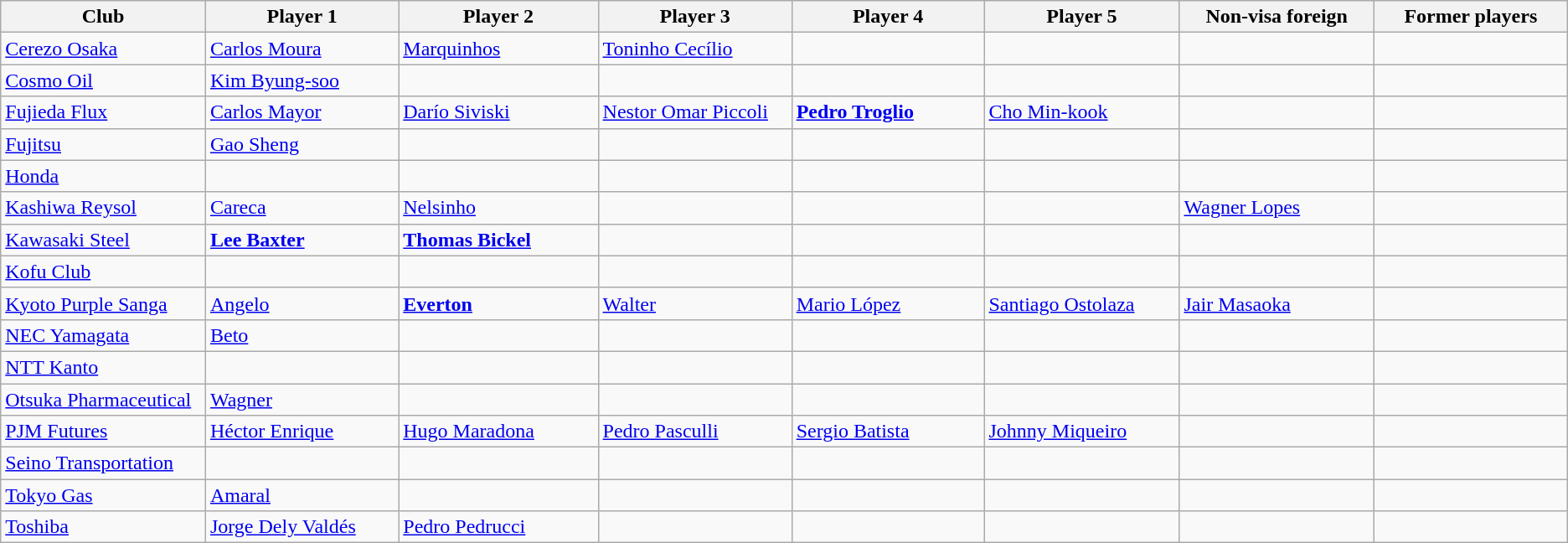<table class="wikitable">
<tr>
<th width="170">Club</th>
<th width="170">Player 1</th>
<th width="170">Player 2</th>
<th width="170">Player 3</th>
<th width="170">Player 4</th>
<th width="170">Player 5</th>
<th width="170">Non-visa foreign</th>
<th width="170">Former players</th>
</tr>
<tr>
<td><a href='#'>Cerezo Osaka</a></td>
<td> <a href='#'>Carlos Moura</a></td>
<td> <a href='#'>Marquinhos</a></td>
<td> <a href='#'>Toninho Cecílio</a></td>
<td></td>
<td></td>
<td></td>
<td></td>
</tr>
<tr>
<td><a href='#'>Cosmo Oil</a></td>
<td> <a href='#'>Kim Byung-soo</a></td>
<td></td>
<td></td>
<td></td>
<td></td>
<td></td>
<td></td>
</tr>
<tr>
<td><a href='#'>Fujieda Flux</a></td>
<td> <a href='#'>Carlos Mayor</a></td>
<td> <a href='#'>Darío Siviski</a></td>
<td> <a href='#'>Nestor Omar Piccoli</a></td>
<td> <strong><a href='#'>Pedro Troglio</a></strong></td>
<td> <a href='#'>Cho Min-kook</a></td>
<td></td>
<td></td>
</tr>
<tr>
<td><a href='#'>Fujitsu</a></td>
<td> <a href='#'>Gao Sheng</a></td>
<td></td>
<td></td>
<td></td>
<td></td>
<td></td>
<td></td>
</tr>
<tr>
<td><a href='#'>Honda</a></td>
<td></td>
<td></td>
<td></td>
<td></td>
<td></td>
<td></td>
<td></td>
</tr>
<tr>
<td><a href='#'>Kashiwa Reysol</a></td>
<td> <a href='#'>Careca</a></td>
<td> <a href='#'>Nelsinho</a></td>
<td></td>
<td></td>
<td></td>
<td> <a href='#'>Wagner Lopes</a></td>
<td></td>
</tr>
<tr>
<td><a href='#'>Kawasaki Steel</a></td>
<td> <strong><a href='#'>Lee Baxter</a></strong></td>
<td> <strong><a href='#'>Thomas Bickel</a></strong></td>
<td></td>
<td></td>
<td></td>
<td></td>
<td></td>
</tr>
<tr>
<td><a href='#'>Kofu Club</a></td>
<td></td>
<td></td>
<td></td>
<td></td>
<td></td>
<td></td>
<td></td>
</tr>
<tr>
<td><a href='#'>Kyoto Purple Sanga</a></td>
<td> <a href='#'>Angelo</a></td>
<td> <strong><a href='#'>Everton</a></strong></td>
<td> <a href='#'>Walter</a></td>
<td> <a href='#'>Mario López</a></td>
<td> <a href='#'>Santiago Ostolaza</a></td>
<td> <a href='#'>Jair Masaoka</a></td>
<td></td>
</tr>
<tr>
<td><a href='#'>NEC Yamagata</a></td>
<td> <a href='#'>Beto</a></td>
<td></td>
<td></td>
<td></td>
<td></td>
<td></td>
<td></td>
</tr>
<tr>
<td><a href='#'>NTT Kanto</a></td>
<td></td>
<td></td>
<td></td>
<td></td>
<td></td>
<td></td>
<td></td>
</tr>
<tr>
<td><a href='#'>Otsuka Pharmaceutical</a></td>
<td> <a href='#'>Wagner</a></td>
<td></td>
<td></td>
<td></td>
<td></td>
<td></td>
<td></td>
</tr>
<tr>
<td><a href='#'>PJM Futures</a></td>
<td> <a href='#'>Héctor Enrique</a></td>
<td> <a href='#'>Hugo Maradona</a></td>
<td> <a href='#'>Pedro Pasculli</a></td>
<td> <a href='#'>Sergio Batista</a></td>
<td> <a href='#'>Johnny Miqueiro</a></td>
<td></td>
<td></td>
</tr>
<tr>
<td><a href='#'>Seino Transportation</a></td>
<td></td>
<td></td>
<td></td>
<td></td>
<td></td>
<td></td>
<td></td>
</tr>
<tr>
<td><a href='#'>Tokyo Gas</a></td>
<td> <a href='#'>Amaral</a></td>
<td></td>
<td></td>
<td></td>
<td></td>
<td></td>
<td></td>
</tr>
<tr>
<td><a href='#'>Toshiba</a></td>
<td> <a href='#'>Jorge Dely Valdés</a></td>
<td> <a href='#'>Pedro Pedrucci</a></td>
<td></td>
<td></td>
<td></td>
<td></td>
<td></td>
</tr>
</table>
